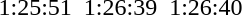<table>
<tr>
<td></td>
<td></td>
<td>1:25:51</td>
<td></td>
<td>1:26:39</td>
<td></td>
<td>1:26:40</td>
</tr>
</table>
